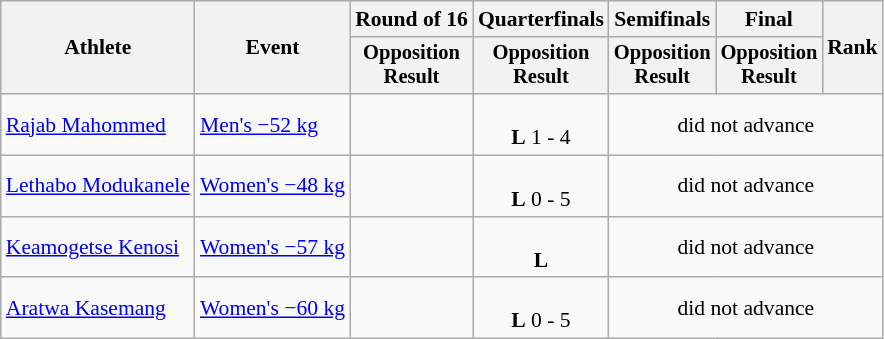<table class="wikitable" style="font-size:90%;">
<tr>
<th rowspan=2>Athlete</th>
<th rowspan=2>Event</th>
<th>Round of 16</th>
<th>Quarterfinals</th>
<th>Semifinals</th>
<th>Final</th>
<th rowspan=2>Rank</th>
</tr>
<tr style="font-size:95%">
<th>Opposition<br>Result</th>
<th>Opposition<br>Result</th>
<th>Opposition<br>Result</th>
<th>Opposition<br>Result</th>
</tr>
<tr align=center>
<td align=left><a href='#'>Rajab Mahommed</a></td>
<td align=left><a href='#'>Men's −52 kg</a></td>
<td></td>
<td><br><strong>L</strong> 1 - 4</td>
<td colspan=3>did not advance</td>
</tr>
<tr align=center>
<td align=left><a href='#'>Lethabo Modukanele</a></td>
<td align=left><a href='#'>Women's −48 kg</a></td>
<td></td>
<td><br><strong>L</strong> 0 - 5</td>
<td colspan=3>did not advance</td>
</tr>
<tr align=center>
<td align=left><a href='#'>Keamogetse Kenosi</a></td>
<td align=left><a href='#'>Women's −57 kg</a></td>
<td></td>
<td><br><strong>L</strong> </td>
<td colspan=3>did not advance</td>
</tr>
<tr align=center>
<td align=left><a href='#'>Aratwa Kasemang</a></td>
<td align=left><a href='#'>Women's −60 kg</a></td>
<td></td>
<td><br><strong>L</strong> 0 - 5</td>
<td colspan=3>did not advance</td>
</tr>
</table>
